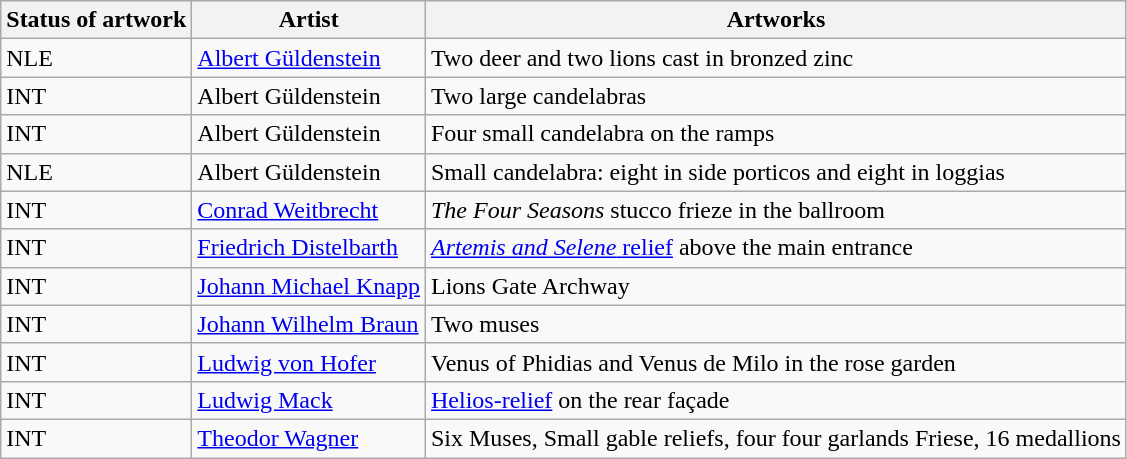<table class="wikitable">
<tr>
<th>Status of artwork</th>
<th>Artist</th>
<th>Artworks</th>
</tr>
<tr>
<td>NLE</td>
<td><a href='#'>Albert Güldenstein</a></td>
<td>Two deer and two lions cast in bronzed zinc</td>
</tr>
<tr>
<td>INT</td>
<td>Albert Güldenstein</td>
<td>Two large candelabras</td>
</tr>
<tr>
<td>INT</td>
<td>Albert Güldenstein</td>
<td>Four small candelabra on the ramps</td>
</tr>
<tr>
<td>NLE</td>
<td>Albert Güldenstein</td>
<td>Small candelabra: eight in side porticos and eight in loggias</td>
</tr>
<tr>
<td>INT</td>
<td><a href='#'>Conrad Weitbrecht</a></td>
<td><em>The Four Seasons</em> stucco frieze in the ballroom</td>
</tr>
<tr>
<td>INT</td>
<td><a href='#'>Friedrich Distelbarth</a></td>
<td><a href='#'><em>Artemis and Selene</em> relief</a> above the main entrance</td>
</tr>
<tr>
<td>INT</td>
<td><a href='#'>Johann Michael Knapp</a></td>
<td>Lions Gate Archway</td>
</tr>
<tr>
<td>INT</td>
<td><a href='#'>Johann Wilhelm Braun</a></td>
<td>Two muses</td>
</tr>
<tr>
<td>INT</td>
<td><a href='#'>Ludwig von Hofer</a></td>
<td>Venus of Phidias and Venus de Milo in the rose garden</td>
</tr>
<tr>
<td>INT</td>
<td><a href='#'>Ludwig Mack</a></td>
<td><a href='#'>Helios-relief</a> on the rear façade</td>
</tr>
<tr>
<td>INT</td>
<td><a href='#'>Theodor Wagner</a></td>
<td>Six Muses, Small gable reliefs, four four garlands Friese, 16 medallions</td>
</tr>
</table>
